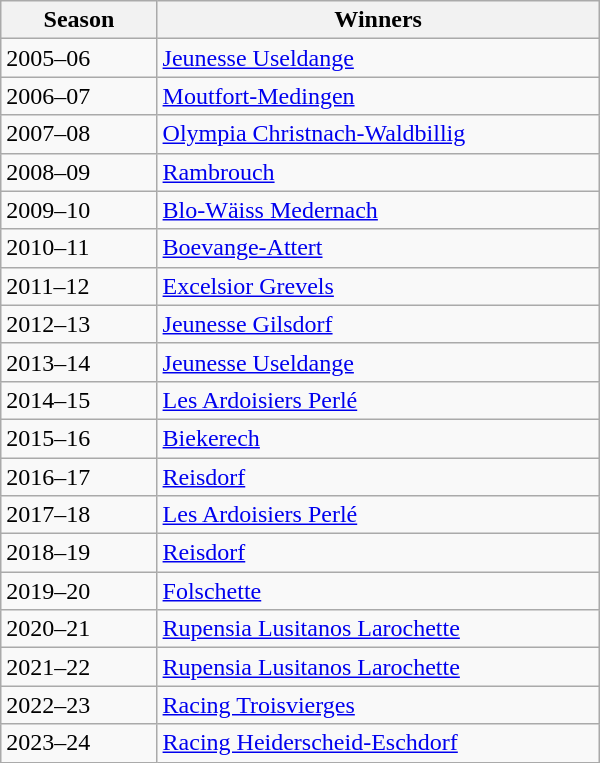<table class="wikitable sticky-header" style="width:400px;">
<tr>
<th width=100px>Season</th>
<th width=300px>Winners</th>
</tr>
<tr>
<td>2005–06</td>
<td><a href='#'>Jeunesse Useldange</a></td>
</tr>
<tr>
<td>2006–07</td>
<td><a href='#'>Moutfort-Medingen</a></td>
</tr>
<tr>
<td>2007–08</td>
<td><a href='#'>Olympia Christnach-Waldbillig</a></td>
</tr>
<tr>
<td>2008–09</td>
<td><a href='#'>Rambrouch</a></td>
</tr>
<tr>
<td>2009–10</td>
<td><a href='#'>Blo-Wäiss Medernach</a></td>
</tr>
<tr>
<td>2010–11</td>
<td><a href='#'>Boevange-Attert</a></td>
</tr>
<tr>
<td>2011–12</td>
<td><a href='#'>Excelsior Grevels</a></td>
</tr>
<tr>
<td>2012–13</td>
<td><a href='#'>Jeunesse Gilsdorf</a></td>
</tr>
<tr>
<td>2013–14</td>
<td><a href='#'>Jeunesse Useldange</a></td>
</tr>
<tr>
<td>2014–15</td>
<td><a href='#'>Les Ardoisiers Perlé</a></td>
</tr>
<tr>
<td>2015–16</td>
<td><a href='#'>Biekerech</a></td>
</tr>
<tr>
<td>2016–17</td>
<td><a href='#'>Reisdorf</a></td>
</tr>
<tr>
<td>2017–18</td>
<td><a href='#'>Les Ardoisiers Perlé</a></td>
</tr>
<tr>
<td>2018–19</td>
<td><a href='#'>Reisdorf</a></td>
</tr>
<tr>
<td>2019–20</td>
<td><a href='#'>Folschette</a></td>
</tr>
<tr>
<td>2020–21</td>
<td><a href='#'>Rupensia Lusitanos Larochette</a></td>
</tr>
<tr>
<td>2021–22</td>
<td><a href='#'>Rupensia Lusitanos Larochette</a></td>
</tr>
<tr>
<td>2022–23</td>
<td><a href='#'>Racing Troisvierges</a></td>
</tr>
<tr>
<td>2023–24</td>
<td><a href='#'>Racing Heiderscheid-Eschdorf</a></td>
</tr>
</table>
